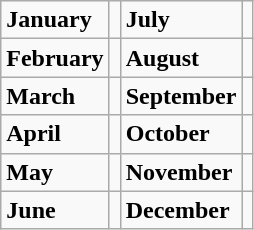<table class="wikitable" style="margin:auto:" align="center" style="text-align:center">
<tr>
<td><strong>January</strong></td>
<td></td>
<td><strong>July</strong></td>
<td></td>
</tr>
<tr>
<td><strong>February</strong></td>
<td></td>
<td><strong>August</strong></td>
<td></td>
</tr>
<tr>
<td><strong>March</strong></td>
<td></td>
<td><strong>September</strong></td>
<td></td>
</tr>
<tr>
<td><strong>April</strong></td>
<td></td>
<td><strong>October</strong></td>
<td></td>
</tr>
<tr>
<td><strong>May</strong></td>
<td></td>
<td><strong>November</strong></td>
<td></td>
</tr>
<tr>
<td><strong>June</strong></td>
<td></td>
<td><strong>December</strong></td>
<td></td>
</tr>
</table>
